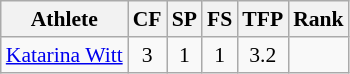<table class="wikitable" border="1" style="font-size:90%">
<tr>
<th>Athlete</th>
<th>CF</th>
<th>SP</th>
<th>FS</th>
<th>TFP</th>
<th>Rank</th>
</tr>
<tr align=center>
<td align=left><a href='#'>Katarina Witt</a></td>
<td>3</td>
<td>1</td>
<td>1</td>
<td>3.2</td>
<td></td>
</tr>
</table>
